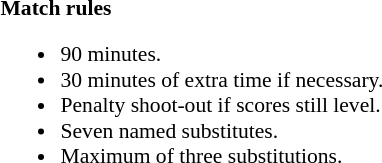<table width=100% style="font-size: 90%">
<tr>
<td style="width:60%; vertical-align:top;"><br><strong>Match rules</strong><ul><li>90 minutes.</li><li>30 minutes of extra time if necessary.</li><li>Penalty shoot-out if scores still level.</li><li>Seven named substitutes.</li><li>Maximum of three substitutions.</li></ul></td>
</tr>
</table>
